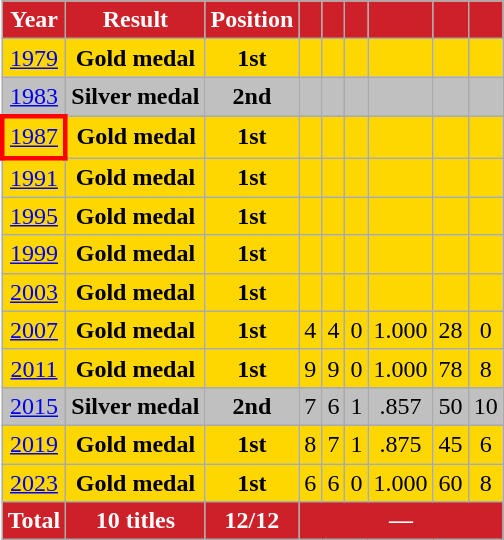<table class="wikitable" style="text-align:center">
<tr>
<th style="color:white; background:#CE2028;">Year</th>
<th style="color:white; background:#CE2028;">Result</th>
<th style="color:white; background:#CE2028;">Position</th>
<th style="color:white; background:#CE2028;"></th>
<th style="color:white; background:#CE2028;"></th>
<th style="color:white; background:#CE2028;"></th>
<th style="color:white; background:#CE2028;"></th>
<th style="color:white; background:#CE2028;"></th>
<th style="color:white; background:#CE2028;"></th>
</tr>
<tr style="background:gold;">
<td> <a href='#'>1979</a></td>
<td><strong>Gold medal</strong></td>
<td><strong>1st</strong></td>
<td></td>
<td></td>
<td></td>
<td></td>
<td></td>
<td></td>
</tr>
<tr style="background:silver;">
<td> <a href='#'>1983</a></td>
<td><strong>Silver medal</strong></td>
<td><strong>2nd</strong></td>
<td></td>
<td></td>
<td></td>
<td></td>
<td></td>
<td></td>
</tr>
<tr style="background:gold;">
<td style="border:3px solid red"> <a href='#'>1987</a></td>
<td><strong>Gold medal</strong></td>
<td><strong>1st</strong></td>
<td></td>
<td></td>
<td></td>
<td></td>
<td></td>
<td></td>
</tr>
<tr style="background:gold;">
<td> <a href='#'>1991</a></td>
<td><strong>Gold medal</strong></td>
<td><strong>1st</strong></td>
<td></td>
<td></td>
<td></td>
<td></td>
<td></td>
<td></td>
</tr>
<tr style="background:gold;">
<td> <a href='#'>1995</a></td>
<td><strong>Gold medal</strong></td>
<td><strong>1st</strong></td>
<td></td>
<td></td>
<td></td>
<td></td>
<td></td>
<td></td>
</tr>
<tr style="background:gold;">
<td> <a href='#'>1999</a></td>
<td><strong>Gold medal</strong></td>
<td><strong>1st</strong></td>
<td></td>
<td></td>
<td></td>
<td></td>
<td></td>
<td></td>
</tr>
<tr style="background:gold;">
<td> <a href='#'>2003</a></td>
<td><strong>Gold medal</strong></td>
<td><strong>1st</strong></td>
<td></td>
<td></td>
<td></td>
<td></td>
<td></td>
<td></td>
</tr>
<tr style="background:gold;">
<td> <a href='#'>2007</a></td>
<td><strong>Gold medal</strong></td>
<td><strong>1st</strong></td>
<td>4</td>
<td>4</td>
<td>0</td>
<td>1.000</td>
<td>28</td>
<td>0</td>
</tr>
<tr style="background:gold;">
<td> <a href='#'>2011</a></td>
<td><strong>Gold medal</strong></td>
<td><strong>1st</strong></td>
<td>9</td>
<td>9</td>
<td>0</td>
<td>1.000</td>
<td>78</td>
<td>8</td>
</tr>
<tr style="background:silver;">
<td> <a href='#'>2015</a></td>
<td><strong>Silver medal</strong></td>
<td><strong>2nd</strong></td>
<td>7</td>
<td>6</td>
<td>1</td>
<td>.857</td>
<td>50</td>
<td>10</td>
</tr>
<tr style="background:gold;">
<td> <a href='#'>2019</a></td>
<td><strong>Gold medal</strong></td>
<td><strong>1st</strong></td>
<td>8</td>
<td>7</td>
<td>1</td>
<td>.875</td>
<td>45</td>
<td>6</td>
</tr>
<tr style="background:gold;">
<td> <a href='#'>2023</a></td>
<td><strong>Gold medal</strong></td>
<td><strong>1st</strong></td>
<td>6</td>
<td>6</td>
<td>0</td>
<td>1.000</td>
<td>60</td>
<td>8</td>
</tr>
<tr>
<th style="color:white; background:#CE2028;">Total</th>
<th style="color:white; background:#CE2028;">10 titles</th>
<th style="color:white; background:#CE2028;">12/12</th>
<th colspan="6" style="color:white; background:#CE2028;">—</th>
</tr>
</table>
